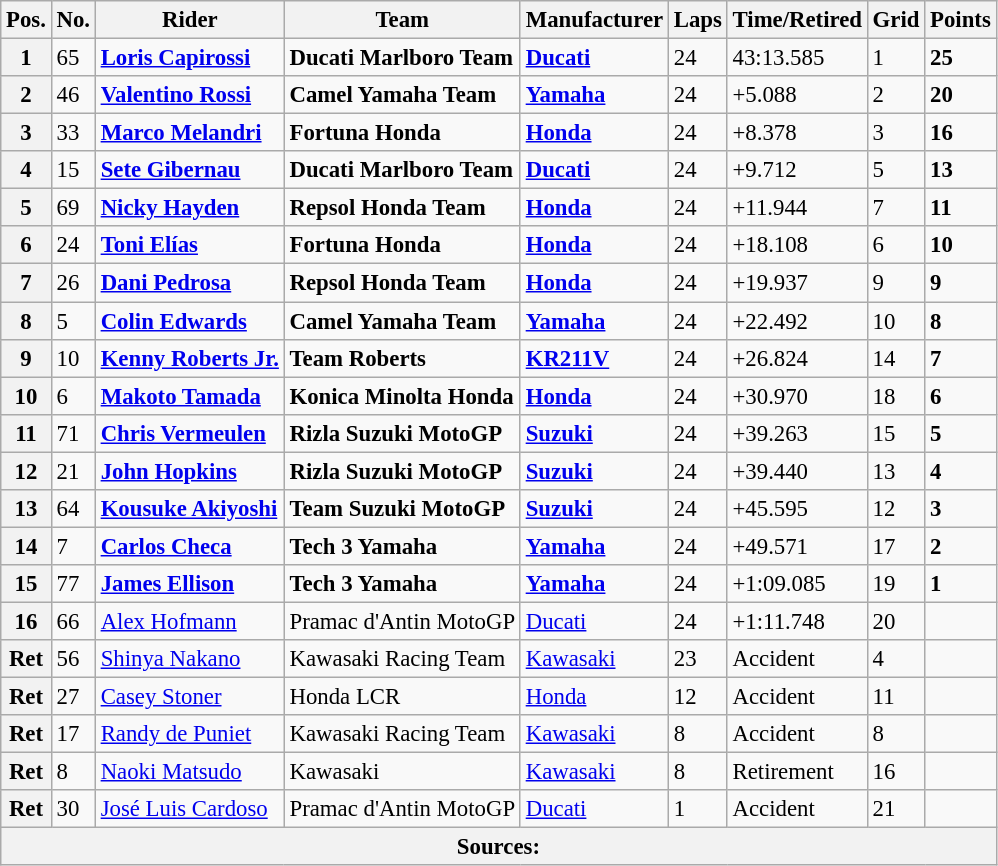<table class="wikitable" style="font-size: 95%;">
<tr>
<th>Pos.</th>
<th>No.</th>
<th>Rider</th>
<th>Team</th>
<th>Manufacturer</th>
<th>Laps</th>
<th>Time/Retired</th>
<th>Grid</th>
<th>Points</th>
</tr>
<tr>
<th>1</th>
<td>65</td>
<td> <strong><a href='#'>Loris Capirossi</a></strong></td>
<td><strong>Ducati Marlboro Team</strong></td>
<td><strong><a href='#'>Ducati</a></strong></td>
<td>24</td>
<td>43:13.585</td>
<td>1</td>
<td><strong>25</strong></td>
</tr>
<tr>
<th>2</th>
<td>46</td>
<td> <strong><a href='#'>Valentino Rossi</a></strong></td>
<td><strong>Camel Yamaha Team</strong></td>
<td><strong><a href='#'>Yamaha</a></strong></td>
<td>24</td>
<td>+5.088</td>
<td>2</td>
<td><strong>20</strong></td>
</tr>
<tr>
<th>3</th>
<td>33</td>
<td> <strong><a href='#'>Marco Melandri</a></strong></td>
<td><strong>Fortuna Honda</strong></td>
<td><strong><a href='#'>Honda</a></strong></td>
<td>24</td>
<td>+8.378</td>
<td>3</td>
<td><strong>16</strong></td>
</tr>
<tr>
<th>4</th>
<td>15</td>
<td> <strong><a href='#'>Sete Gibernau</a></strong></td>
<td><strong>Ducati Marlboro Team</strong></td>
<td><strong><a href='#'>Ducati</a></strong></td>
<td>24</td>
<td>+9.712</td>
<td>5</td>
<td><strong>13</strong></td>
</tr>
<tr>
<th>5</th>
<td>69</td>
<td> <strong><a href='#'>Nicky Hayden</a></strong></td>
<td><strong>Repsol Honda Team</strong></td>
<td><strong><a href='#'>Honda</a></strong></td>
<td>24</td>
<td>+11.944</td>
<td>7</td>
<td><strong>11</strong></td>
</tr>
<tr>
<th>6</th>
<td>24</td>
<td> <strong><a href='#'>Toni Elías</a></strong></td>
<td><strong>Fortuna Honda</strong></td>
<td><strong><a href='#'>Honda</a></strong></td>
<td>24</td>
<td>+18.108</td>
<td>6</td>
<td><strong>10</strong></td>
</tr>
<tr>
<th>7</th>
<td>26</td>
<td> <strong><a href='#'>Dani Pedrosa</a></strong></td>
<td><strong>Repsol Honda Team</strong></td>
<td><strong><a href='#'>Honda</a></strong></td>
<td>24</td>
<td>+19.937</td>
<td>9</td>
<td><strong>9</strong></td>
</tr>
<tr>
<th>8</th>
<td>5</td>
<td> <strong><a href='#'>Colin Edwards</a></strong></td>
<td><strong>Camel Yamaha Team</strong></td>
<td><strong><a href='#'>Yamaha</a></strong></td>
<td>24</td>
<td>+22.492</td>
<td>10</td>
<td><strong>8</strong></td>
</tr>
<tr>
<th>9</th>
<td>10</td>
<td> <strong><a href='#'>Kenny Roberts Jr.</a></strong></td>
<td><strong>Team Roberts</strong></td>
<td><strong><a href='#'>KR211V</a></strong></td>
<td>24</td>
<td>+26.824</td>
<td>14</td>
<td><strong>7</strong></td>
</tr>
<tr>
<th>10</th>
<td>6</td>
<td> <strong><a href='#'>Makoto Tamada</a></strong></td>
<td><strong>Konica Minolta Honda</strong></td>
<td><strong><a href='#'>Honda</a></strong></td>
<td>24</td>
<td>+30.970</td>
<td>18</td>
<td><strong>6</strong></td>
</tr>
<tr>
<th>11</th>
<td>71</td>
<td> <strong><a href='#'>Chris Vermeulen</a></strong></td>
<td><strong>Rizla Suzuki MotoGP</strong></td>
<td><strong><a href='#'>Suzuki</a></strong></td>
<td>24</td>
<td>+39.263</td>
<td>15</td>
<td><strong>5</strong></td>
</tr>
<tr>
<th>12</th>
<td>21</td>
<td> <strong><a href='#'>John Hopkins</a></strong></td>
<td><strong>Rizla Suzuki MotoGP</strong></td>
<td><strong><a href='#'>Suzuki</a></strong></td>
<td>24</td>
<td>+39.440</td>
<td>13</td>
<td><strong>4</strong></td>
</tr>
<tr>
<th>13</th>
<td>64</td>
<td> <strong><a href='#'>Kousuke Akiyoshi</a></strong></td>
<td><strong>Team Suzuki MotoGP</strong></td>
<td><strong><a href='#'>Suzuki</a></strong></td>
<td>24</td>
<td>+45.595</td>
<td>12</td>
<td><strong>3</strong></td>
</tr>
<tr>
<th>14</th>
<td>7</td>
<td> <strong><a href='#'>Carlos Checa</a></strong></td>
<td><strong>Tech 3 Yamaha</strong></td>
<td><strong><a href='#'>Yamaha</a></strong></td>
<td>24</td>
<td>+49.571</td>
<td>17</td>
<td><strong>2</strong></td>
</tr>
<tr>
<th>15</th>
<td>77</td>
<td> <strong><a href='#'>James Ellison</a></strong></td>
<td><strong>Tech 3 Yamaha</strong></td>
<td><strong><a href='#'>Yamaha</a></strong></td>
<td>24</td>
<td>+1:09.085</td>
<td>19</td>
<td><strong>1</strong></td>
</tr>
<tr>
<th>16</th>
<td>66</td>
<td> <a href='#'>Alex Hofmann</a></td>
<td>Pramac d'Antin MotoGP</td>
<td><a href='#'>Ducati</a></td>
<td>24</td>
<td>+1:11.748</td>
<td>20</td>
<td></td>
</tr>
<tr>
<th>Ret</th>
<td>56</td>
<td> <a href='#'>Shinya Nakano</a></td>
<td>Kawasaki Racing Team</td>
<td><a href='#'>Kawasaki</a></td>
<td>23</td>
<td>Accident</td>
<td>4</td>
<td></td>
</tr>
<tr>
<th>Ret</th>
<td>27</td>
<td> <a href='#'>Casey Stoner</a></td>
<td>Honda LCR</td>
<td><a href='#'>Honda</a></td>
<td>12</td>
<td>Accident</td>
<td>11</td>
<td></td>
</tr>
<tr>
<th>Ret</th>
<td>17</td>
<td> <a href='#'>Randy de Puniet</a></td>
<td>Kawasaki Racing Team</td>
<td><a href='#'>Kawasaki</a></td>
<td>8</td>
<td>Accident</td>
<td>8</td>
<td></td>
</tr>
<tr>
<th>Ret</th>
<td>8</td>
<td> <a href='#'>Naoki Matsudo</a></td>
<td>Kawasaki</td>
<td><a href='#'>Kawasaki</a></td>
<td>8</td>
<td>Retirement</td>
<td>16</td>
<td></td>
</tr>
<tr>
<th>Ret</th>
<td>30</td>
<td> <a href='#'>José Luis Cardoso</a></td>
<td>Pramac d'Antin MotoGP</td>
<td><a href='#'>Ducati</a></td>
<td>1</td>
<td>Accident</td>
<td>21</td>
<td></td>
</tr>
<tr>
<th colspan=9>Sources: </th>
</tr>
</table>
